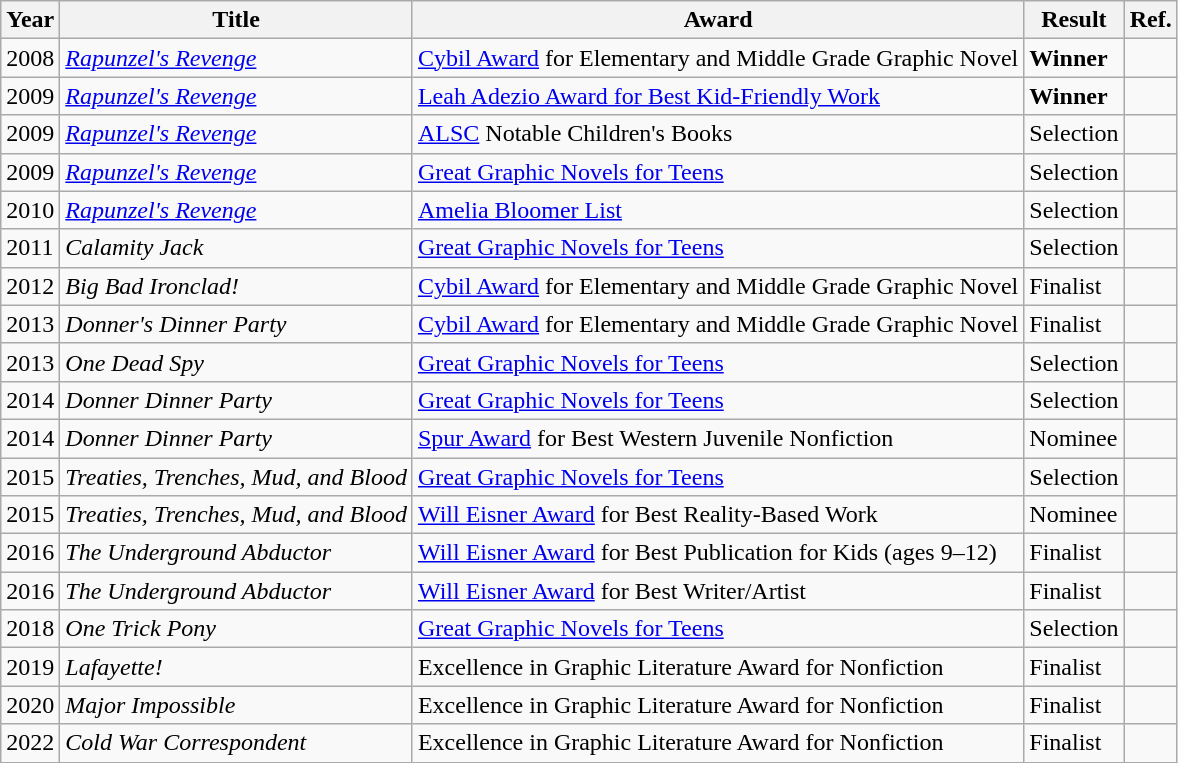<table class="wikitable sortable mw-collapsible">
<tr>
<th>Year</th>
<th>Title</th>
<th>Award</th>
<th>Result</th>
<th>Ref.</th>
</tr>
<tr>
<td>2008</td>
<td><em><a href='#'>Rapunzel's Revenge</a></em></td>
<td><a href='#'>Cybil Award</a> for Elementary and Middle Grade Graphic Novel</td>
<td><strong>Winner</strong></td>
<td></td>
</tr>
<tr>
<td>2009</td>
<td><em><a href='#'>Rapunzel's Revenge</a></em></td>
<td><a href='#'>Leah Adezio Award for Best Kid-Friendly Work</a></td>
<td><strong>Winner</strong></td>
<td></td>
</tr>
<tr>
<td>2009</td>
<td><em><a href='#'>Rapunzel's Revenge</a></em></td>
<td><a href='#'>ALSC</a> Notable Children's Books</td>
<td>Selection</td>
<td></td>
</tr>
<tr>
<td>2009</td>
<td><em><a href='#'>Rapunzel's Revenge</a></em></td>
<td><a href='#'>Great Graphic Novels for Teens</a></td>
<td>Selection</td>
<td></td>
</tr>
<tr>
<td>2010</td>
<td><em><a href='#'>Rapunzel's Revenge</a></em></td>
<td><a href='#'>Amelia Bloomer List</a></td>
<td>Selection</td>
<td></td>
</tr>
<tr>
<td>2011</td>
<td><em>Calamity Jack</em></td>
<td><a href='#'>Great Graphic Novels for Teens</a></td>
<td>Selection</td>
<td></td>
</tr>
<tr>
<td>2012</td>
<td><em>Big Bad Ironclad!</em></td>
<td><a href='#'>Cybil Award</a> for Elementary and Middle Grade Graphic Novel</td>
<td>Finalist</td>
<td></td>
</tr>
<tr>
<td>2013</td>
<td><em>Donner's Dinner Party</em></td>
<td><a href='#'>Cybil Award</a> for Elementary and Middle Grade Graphic Novel</td>
<td>Finalist</td>
<td></td>
</tr>
<tr>
<td>2013</td>
<td><em>One Dead Spy</em></td>
<td><a href='#'>Great Graphic Novels for Teens</a></td>
<td>Selection</td>
<td></td>
</tr>
<tr>
<td>2014</td>
<td><em>Donner Dinner Party</em></td>
<td><a href='#'>Great Graphic Novels for Teens</a></td>
<td>Selection</td>
<td></td>
</tr>
<tr>
<td>2014</td>
<td><em>Donner Dinner Party</em></td>
<td><a href='#'>Spur Award</a> for Best Western Juvenile Nonfiction</td>
<td>Nominee</td>
<td></td>
</tr>
<tr>
<td>2015</td>
<td><em>Treaties, Trenches, Mud, and Blood</em></td>
<td><a href='#'>Great Graphic Novels for Teens</a></td>
<td>Selection</td>
<td></td>
</tr>
<tr>
<td>2015</td>
<td><em>Treaties, Trenches, Mud, and Blood</em></td>
<td><a href='#'>Will Eisner Award</a> for Best Reality-Based Work</td>
<td>Nominee</td>
<td></td>
</tr>
<tr>
<td>2016</td>
<td><em>The Underground Abductor</em></td>
<td><a href='#'>Will Eisner Award</a> for Best Publication for Kids (ages 9–12)</td>
<td>Finalist</td>
<td></td>
</tr>
<tr>
<td>2016</td>
<td><em>The Underground Abductor</em></td>
<td><a href='#'>Will Eisner Award</a> for Best Writer/Artist</td>
<td>Finalist</td>
<td></td>
</tr>
<tr>
<td>2018</td>
<td><em>One Trick Pony</em></td>
<td><a href='#'>Great Graphic Novels for Teens</a></td>
<td>Selection</td>
<td></td>
</tr>
<tr>
<td>2019</td>
<td><em>Lafayette!</em></td>
<td>Excellence in Graphic Literature Award for Nonfiction</td>
<td>Finalist</td>
<td></td>
</tr>
<tr>
<td>2020</td>
<td><em>Major Impossible</em></td>
<td>Excellence in Graphic Literature Award for Nonfiction</td>
<td>Finalist</td>
<td></td>
</tr>
<tr>
<td>2022</td>
<td><em>Cold War Correspondent</em></td>
<td>Excellence in Graphic Literature Award for Nonfiction</td>
<td>Finalist</td>
<td></td>
</tr>
</table>
